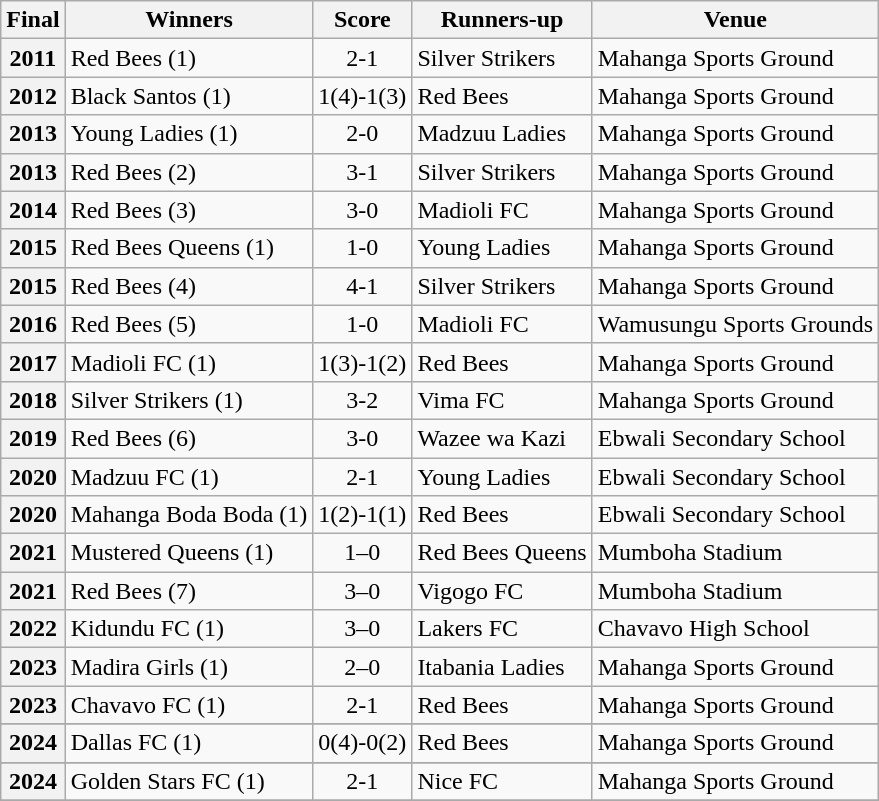<table class="sortable plainrowheaders wikitable">
<tr>
<th scope=col>Final</th>
<th scope=col>Winners</th>
<th scope=col>Score</th>
<th scope=col>Runners-up</th>
<th scope=col>Venue</th>
</tr>
<tr>
<th scope=row style=text-align:center>2011</th>
<td>Red Bees (1)</td>
<td align=center>2-1</td>
<td>Silver Strikers</td>
<td>Mahanga Sports Ground</td>
</tr>
<tr>
<th scope=row style=text-align:center>2012</th>
<td>Black Santos (1)</td>
<td align=center>1(4)-1(3)</td>
<td>Red Bees</td>
<td>Mahanga Sports Ground</td>
</tr>
<tr>
<th scope=row style=text-align:center>2013</th>
<td>Young Ladies (1)</td>
<td align=center>2-0</td>
<td>Madzuu Ladies</td>
<td>Mahanga Sports Ground</td>
</tr>
<tr>
<th scope=row style=text-align:center>2013</th>
<td>Red Bees (2)</td>
<td align=center>3-1</td>
<td>Silver Strikers</td>
<td>Mahanga Sports Ground</td>
</tr>
<tr>
<th scope=row style=text-align:center>2014</th>
<td>Red Bees (3)</td>
<td align=center>3-0</td>
<td>Madioli FC</td>
<td>Mahanga Sports Ground</td>
</tr>
<tr>
<th scope=row style=text-align:center>2015</th>
<td>Red Bees Queens (1)</td>
<td align=center>1-0</td>
<td>Young Ladies</td>
<td>Mahanga Sports Ground</td>
</tr>
<tr>
<th scope=row style=text-align:center>2015</th>
<td>Red Bees (4)</td>
<td align=center>4-1</td>
<td>Silver Strikers</td>
<td>Mahanga Sports Ground</td>
</tr>
<tr>
<th scope=row style=text-align:center>2016</th>
<td>Red Bees (5)</td>
<td align=center>1-0</td>
<td>Madioli FC</td>
<td>Wamusungu Sports Grounds</td>
</tr>
<tr>
<th scope=row style=text-align:center>2017</th>
<td>Madioli FC (1)</td>
<td align=center>1(3)-1(2)</td>
<td>Red Bees</td>
<td>Mahanga Sports Ground</td>
</tr>
<tr>
<th scope=row style=text-align:center>2018</th>
<td>Silver Strikers (1)</td>
<td align=center>3-2</td>
<td>Vima FC</td>
<td>Mahanga Sports Ground</td>
</tr>
<tr>
<th scope=row style=text-align:center>2019</th>
<td>Red Bees (6)</td>
<td align=center>3-0</td>
<td>Wazee wa Kazi</td>
<td>Ebwali Secondary School</td>
</tr>
<tr>
<th scope=row style=text-align:center>2020</th>
<td>Madzuu FC (1)</td>
<td align=center>2-1</td>
<td>Young Ladies</td>
<td>Ebwali Secondary School</td>
</tr>
<tr>
<th scope=row style=text-align:center>2020</th>
<td>Mahanga Boda Boda (1)</td>
<td align=center>1(2)-1(1)</td>
<td>Red Bees</td>
<td>Ebwali Secondary School</td>
</tr>
<tr>
<th scope=row style=text-align:center>2021</th>
<td>Mustered Queens (1)</td>
<td align=center>1–0</td>
<td>Red Bees Queens</td>
<td>Mumboha Stadium</td>
</tr>
<tr>
<th scope=row style=text-align:center>2021</th>
<td>Red Bees (7)</td>
<td align=center>3–0</td>
<td>Vigogo FC</td>
<td>Mumboha Stadium</td>
</tr>
<tr>
<th scope=row style=text-align:center>2022</th>
<td>Kidundu FC (1)</td>
<td align=center>3–0</td>
<td>Lakers FC</td>
<td>Chavavo High School</td>
</tr>
<tr>
<th scope=row style=text-align:center>2023</th>
<td>Madira Girls (1)</td>
<td align=center>2–0</td>
<td>Itabania Ladies</td>
<td>Mahanga Sports Ground</td>
</tr>
<tr>
<th scope=row style=text-align:center>2023</th>
<td>Chavavo FC (1)</td>
<td align=center>2-1</td>
<td>Red Bees</td>
<td>Mahanga Sports Ground</td>
</tr>
<tr>
</tr>
<tr>
<th scope=row style=text-align:center>2024</th>
<td>Dallas FC (1)</td>
<td align=center>0(4)-0(2)</td>
<td>Red Bees</td>
<td>Mahanga Sports Ground</td>
</tr>
<tr>
</tr>
<tr>
<th scope=row style=text-align:center>2024</th>
<td>Golden Stars FC (1)</td>
<td align=center>2-1</td>
<td>Nice FC</td>
<td>Mahanga Sports Ground</td>
</tr>
<tr>
</tr>
</table>
